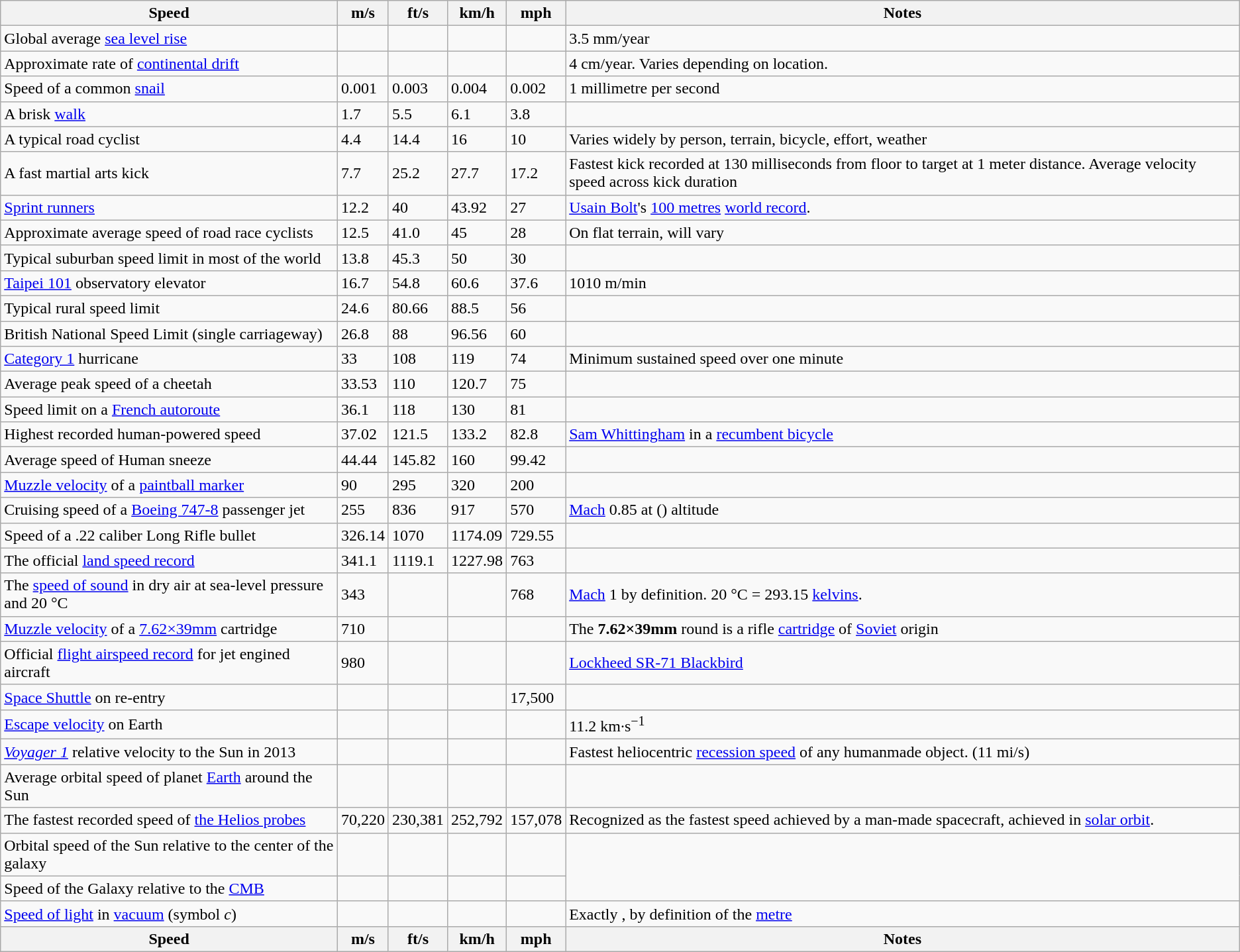<table class="wikitable">
<tr>
<th>Speed</th>
<th>m/s</th>
<th>ft/s</th>
<th>km/h</th>
<th>mph</th>
<th>Notes</th>
</tr>
<tr>
<td>Global average <a href='#'>sea level rise</a></td>
<td></td>
<td></td>
<td></td>
<td></td>
<td>3.5 mm/year</td>
</tr>
<tr>
<td>Approximate rate of <a href='#'>continental drift</a></td>
<td></td>
<td></td>
<td></td>
<td></td>
<td>4 cm/year. Varies depending on location.</td>
</tr>
<tr>
<td>Speed of a common <a href='#'>snail</a></td>
<td>0.001</td>
<td>0.003</td>
<td>0.004</td>
<td>0.002</td>
<td>1 millimetre per second</td>
</tr>
<tr>
<td>A brisk <a href='#'>walk</a></td>
<td>1.7</td>
<td>5.5</td>
<td>6.1</td>
<td>3.8</td>
<td></td>
</tr>
<tr>
<td>A typical road cyclist</td>
<td>4.4</td>
<td>14.4</td>
<td>16</td>
<td>10</td>
<td>Varies widely by person, terrain, bicycle, effort, weather</td>
</tr>
<tr>
<td>A fast martial arts kick</td>
<td>7.7</td>
<td>25.2</td>
<td>27.7</td>
<td>17.2</td>
<td>Fastest kick recorded at 130 milliseconds from floor to target at 1 meter distance. Average velocity speed across kick duration</td>
</tr>
<tr>
<td><a href='#'>Sprint runners</a></td>
<td>12.2</td>
<td>40</td>
<td>43.92</td>
<td>27</td>
<td><a href='#'>Usain Bolt</a>'s <a href='#'>100 metres</a> <a href='#'>world record</a>.</td>
</tr>
<tr>
<td>Approximate average speed of road race cyclists</td>
<td>12.5</td>
<td>41.0</td>
<td>45</td>
<td>28</td>
<td>On flat terrain, will vary</td>
</tr>
<tr>
<td>Typical suburban speed limit in most of the world</td>
<td>13.8</td>
<td>45.3</td>
<td>50</td>
<td>30</td>
<td></td>
</tr>
<tr>
<td><a href='#'>Taipei 101</a> observatory elevator</td>
<td>16.7</td>
<td>54.8</td>
<td>60.6</td>
<td>37.6</td>
<td>1010 m/min</td>
</tr>
<tr>
<td>Typical rural speed limit</td>
<td>24.6</td>
<td>80.66</td>
<td>88.5</td>
<td>56</td>
<td></td>
</tr>
<tr>
<td>British National Speed Limit (single carriageway)</td>
<td>26.8</td>
<td>88</td>
<td>96.56</td>
<td>60</td>
<td></td>
</tr>
<tr>
<td><a href='#'>Category 1</a> hurricane</td>
<td>33</td>
<td>108</td>
<td>119</td>
<td>74</td>
<td>Minimum sustained speed over one minute</td>
</tr>
<tr>
<td>Average peak speed of a cheetah</td>
<td>33.53</td>
<td>110</td>
<td>120.7</td>
<td>75</td>
<td></td>
</tr>
<tr>
<td>Speed limit on a <a href='#'>French autoroute</a></td>
<td>36.1</td>
<td>118</td>
<td>130</td>
<td>81</td>
<td></td>
</tr>
<tr>
<td>Highest recorded human-powered speed</td>
<td>37.02</td>
<td>121.5</td>
<td>133.2</td>
<td>82.8</td>
<td><a href='#'>Sam Whittingham</a> in a <a href='#'>recumbent bicycle</a></td>
</tr>
<tr>
<td>Average speed of Human sneeze</td>
<td>44.44</td>
<td>145.82</td>
<td>160</td>
<td>99.42</td>
<td></td>
</tr>
<tr>
<td><a href='#'>Muzzle velocity</a> of a <a href='#'>paintball marker</a></td>
<td>90</td>
<td>295</td>
<td>320</td>
<td>200</td>
<td></td>
</tr>
<tr>
<td>Cruising speed of a <a href='#'>Boeing 747-8</a> passenger jet</td>
<td>255</td>
<td>836</td>
<td>917</td>
<td>570</td>
<td><a href='#'>Mach</a> 0.85 at  () altitude</td>
</tr>
<tr>
<td>Speed of a .22 caliber Long Rifle bullet</td>
<td>326.14</td>
<td>1070</td>
<td>1174.09</td>
<td>729.55</td>
<td></td>
</tr>
<tr>
<td>The official <a href='#'>land speed record</a></td>
<td>341.1</td>
<td>1119.1</td>
<td>1227.98</td>
<td>763</td>
<td></td>
</tr>
<tr>
<td>The <a href='#'>speed of sound</a> in dry air at sea-level pressure and 20 °C</td>
<td>343</td>
<td></td>
<td></td>
<td>768</td>
<td><a href='#'>Mach</a> 1 by definition. 20 °C = 293.15 <a href='#'>kelvins</a>.</td>
</tr>
<tr>
<td><a href='#'>Muzzle velocity</a> of a <a href='#'>7.62×39mm</a> cartridge</td>
<td>710</td>
<td></td>
<td></td>
<td></td>
<td>The <strong>7.62×39mm</strong> round is a rifle <a href='#'>cartridge</a> of <a href='#'>Soviet</a> origin</td>
</tr>
<tr>
<td>Official <a href='#'>flight airspeed record</a> for jet engined aircraft</td>
<td>980</td>
<td></td>
<td></td>
<td></td>
<td><a href='#'>Lockheed SR-71 Blackbird</a></td>
</tr>
<tr>
<td><a href='#'>Space Shuttle</a> on re-entry</td>
<td></td>
<td></td>
<td></td>
<td>17,500</td>
<td></td>
</tr>
<tr>
<td><a href='#'>Escape velocity</a> on Earth</td>
<td></td>
<td></td>
<td></td>
<td></td>
<td>11.2 km·s<sup>−1</sup></td>
</tr>
<tr>
<td><em><a href='#'>Voyager 1</a></em> relative velocity to the Sun in 2013</td>
<td></td>
<td></td>
<td></td>
<td></td>
<td>Fastest heliocentric <a href='#'>recession speed</a> of any humanmade object. (11 mi/s)</td>
</tr>
<tr>
<td>Average orbital speed of planet <a href='#'>Earth</a> around the Sun</td>
<td></td>
<td></td>
<td></td>
<td></td>
<td></td>
</tr>
<tr>
<td>The fastest recorded speed of <a href='#'>the Helios probes</a></td>
<td>70,220</td>
<td>230,381</td>
<td>252,792</td>
<td>157,078</td>
<td>Recognized as the fastest speed achieved by a man-made spacecraft, achieved in <a href='#'>solar orbit</a>.</td>
</tr>
<tr>
<td>Orbital speed of the Sun relative to the center of the galaxy</td>
<td></td>
<td></td>
<td></td>
<td></td>
</tr>
<tr>
<td>Speed of the Galaxy relative to the <a href='#'>CMB</a></td>
<td></td>
<td></td>
<td></td>
<td></td>
</tr>
<tr>
<td><a href='#'>Speed of light</a> in <a href='#'>vacuum</a> (symbol <em>c</em>)</td>
<td></td>
<td></td>
<td></td>
<td></td>
<td>Exactly , by definition of the <a href='#'>metre</a></td>
</tr>
<tr>
<th>Speed</th>
<th>m/s</th>
<th>ft/s</th>
<th>km/h</th>
<th>mph</th>
<th>Notes</th>
</tr>
</table>
